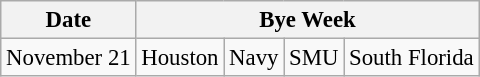<table class="wikitable" style="font-size:95%;">
<tr>
<th>Date</th>
<th colspan="8">Bye Week</th>
</tr>
<tr>
<td>November 21</td>
<td>Houston</td>
<td>Navy</td>
<td>SMU</td>
<td>South Florida</td>
</tr>
</table>
